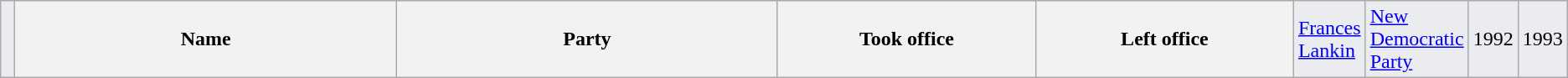<table class="wikitable">
<tr bgcolor="eaecf0">
<td> </td>
<th width="30%"><strong>Name </strong></th>
<th width="30%"><strong>Party</strong></th>
<th width="20%"><strong>Took office</strong></th>
<th width="20%"><strong>Left office</strong><br></th>
<td><a href='#'>Frances Lankin</a><br></td>
<td><a href='#'>New Democratic Party</a></td>
<td>1992</td>
<td>1993</td>
</tr>
</table>
